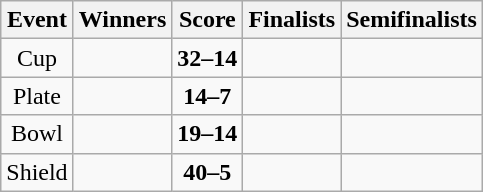<table class="wikitable" style="text-align: center">
<tr>
<th>Event</th>
<th>Winners</th>
<th>Score</th>
<th>Finalists</th>
<th>Semifinalists</th>
</tr>
<tr>
<td>Cup</td>
<td align=left><strong></strong></td>
<td><strong>32–14</strong></td>
<td align=left></td>
<td align=left><br></td>
</tr>
<tr>
<td>Plate</td>
<td align=left><strong></strong></td>
<td><strong>14–7</strong></td>
<td align=left></td>
<td align=left><br></td>
</tr>
<tr>
<td>Bowl</td>
<td align=left><strong></strong></td>
<td><strong>19–14</strong></td>
<td align=left></td>
<td align=left><br></td>
</tr>
<tr>
<td>Shield</td>
<td align=left><strong></strong></td>
<td><strong>40–5</strong></td>
<td align=left></td>
<td align=left><br></td>
</tr>
</table>
